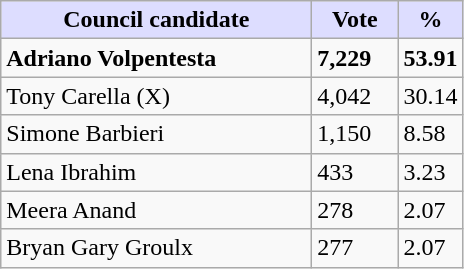<table class="wikitable">
<tr>
<th style="background:#ddf; width:200px;">Council candidate</th>
<th style="background:#ddf; width:50px;">Vote</th>
<th style="background:#ddf; width:30px;">%</th>
</tr>
<tr>
<td><strong>Adriano Volpentesta</strong></td>
<td><strong>7,229</strong></td>
<td><strong>53.91</strong></td>
</tr>
<tr>
<td>Tony Carella (X)</td>
<td>4,042</td>
<td>30.14</td>
</tr>
<tr>
<td>Simone Barbieri</td>
<td>1,150</td>
<td>8.58</td>
</tr>
<tr>
<td>Lena Ibrahim</td>
<td>433</td>
<td>3.23</td>
</tr>
<tr>
<td>Meera Anand</td>
<td>278</td>
<td>2.07</td>
</tr>
<tr>
<td>Bryan Gary Groulx</td>
<td>277</td>
<td>2.07</td>
</tr>
</table>
